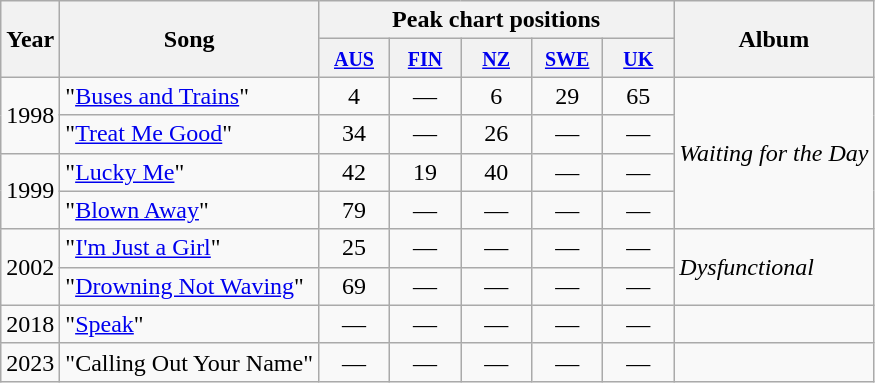<table class="wikitable">
<tr>
<th scope="col" rowspan="2">Year</th>
<th scope="col" rowspan="2">Song</th>
<th scope="col" colspan="5">Peak chart positions</th>
<th scope="col" rowspan="2">Album</th>
</tr>
<tr>
<th width="40"><small><a href='#'>AUS</a><br></small></th>
<th width="40"><small><a href='#'>FIN</a><br></small></th>
<th width="40"><small><a href='#'>NZ</a><br></small></th>
<th width="40"><small><a href='#'>SWE</a><br></small></th>
<th width="40"><small><a href='#'>UK</a><br></small></th>
</tr>
<tr>
<td align="center" rowspan=2>1998</td>
<td>"<a href='#'>Buses and Trains</a>"</td>
<td align="center">4</td>
<td align="center">—</td>
<td align="center">6</td>
<td align="center">29</td>
<td align="center">65</td>
<td rowspan="4"><em>Waiting for the Day</em></td>
</tr>
<tr>
<td>"<a href='#'>Treat Me Good</a>"</td>
<td align="center">34</td>
<td align="center">—</td>
<td align="center">26</td>
<td align="center">—</td>
<td align="center">—</td>
</tr>
<tr>
<td align="center" rowspan=2>1999</td>
<td>"<a href='#'>Lucky Me</a>"</td>
<td align="center">42</td>
<td align="center">19</td>
<td align="center">40</td>
<td align="center">—</td>
<td align="center">—</td>
</tr>
<tr>
<td>"<a href='#'>Blown Away</a>"</td>
<td align="center">79</td>
<td align="center">—</td>
<td align="center">—</td>
<td align="center">—</td>
<td align="center">—</td>
</tr>
<tr>
<td align="center" rowspan=2>2002</td>
<td>"<a href='#'>I'm Just a Girl</a>"</td>
<td align="center">25</td>
<td align="center">—</td>
<td align="center">—</td>
<td align="center">—</td>
<td align="center">—</td>
<td rowspan="2"><em>Dysfunctional</em></td>
</tr>
<tr>
<td>"<a href='#'>Drowning Not Waving</a>"</td>
<td align="center">69</td>
<td align="center">—</td>
<td align="center">—</td>
<td align="center">—</td>
<td align="center">—</td>
</tr>
<tr>
<td align="center">2018</td>
<td>"<a href='#'>Speak</a>"</td>
<td align="center">—</td>
<td align="center">—</td>
<td align="center">—</td>
<td align="center">—</td>
<td align="center">—</td>
<td></td>
</tr>
<tr>
<td align="center">2023</td>
<td>"Calling Out Your Name"</td>
<td align="center">—</td>
<td align="center">—</td>
<td align="center">—</td>
<td align="center">—</td>
<td align="center">—</td>
<td></td>
</tr>
</table>
